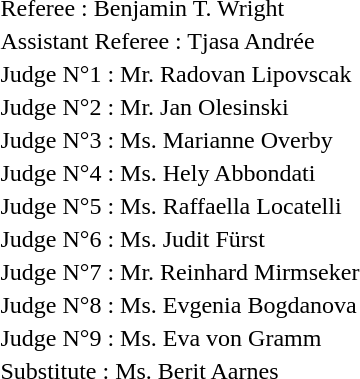<table>
<tr>
<td>Referee : Benjamin T. Wright</td>
</tr>
<tr>
<td>Assistant Referee : Tjasa Andrée</td>
</tr>
<tr>
<td>Judge N°1 : Mr. Radovan Lipovscak </td>
</tr>
<tr>
<td>Judge N°2 : Mr. Jan Olesinski </td>
</tr>
<tr>
<td>Judge N°3 : Ms. Marianne Overby </td>
</tr>
<tr>
<td>Judge N°4 : Ms. Hely Abbondati </td>
</tr>
<tr>
<td>Judge N°5 : Ms. Raffaella Locatelli </td>
</tr>
<tr>
<td>Judge N°6 : Ms. Judit Fürst </td>
</tr>
<tr>
<td>Judge N°7 : Mr. Reinhard Mirmseker </td>
</tr>
<tr>
<td>Judge N°8 : Ms. Evgenia Bogdanova </td>
</tr>
<tr>
<td>Judge N°9 : Ms. Eva von Gramm </td>
</tr>
<tr>
<td>Substitute : Ms. Berit Aarnes </td>
</tr>
</table>
